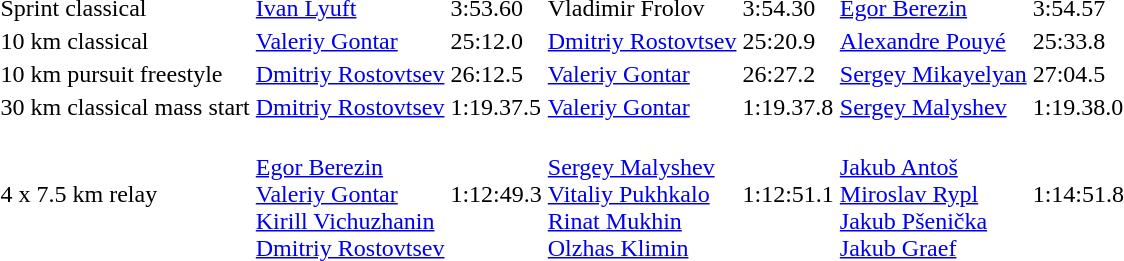<table>
<tr>
<td>Sprint classical<br></td>
<td> <a href='#'>Ivan Lyuft</a></td>
<td>3:53.60</td>
<td> Vladimir Frolov</td>
<td>3:54.30</td>
<td> <a href='#'>Egor Berezin</a></td>
<td>3:54.57</td>
</tr>
<tr>
<td>10 km classical<br></td>
<td> <a href='#'>Valeriy Gontar</a></td>
<td>25:12.0</td>
<td> <a href='#'>Dmitriy Rostovtsev</a></td>
<td>25:20.9</td>
<td> <a href='#'>Alexandre Pouyé</a></td>
<td>25:33.8</td>
</tr>
<tr>
<td>10 km pursuit freestyle<br></td>
<td> <a href='#'>Dmitriy Rostovtsev</a></td>
<td>26:12.5</td>
<td> <a href='#'>Valeriy Gontar</a></td>
<td>26:27.2</td>
<td> <a href='#'>Sergey Mikayelyan</a></td>
<td>27:04.5</td>
</tr>
<tr>
<td>30 km classical mass start<br></td>
<td> <a href='#'>Dmitriy Rostovtsev</a></td>
<td>1:19.37.5</td>
<td> <a href='#'>Valeriy Gontar</a></td>
<td>1:19.37.8</td>
<td> <a href='#'>Sergey Malyshev</a></td>
<td>1:19.38.0</td>
</tr>
<tr>
<td>4 x 7.5 km relay<br></td>
<td><br><a href='#'>Egor Berezin</a><br><a href='#'>Valeriy Gontar</a><br><a href='#'>Kirill Vichuzhanin</a><br><a href='#'>Dmitriy Rostovtsev</a></td>
<td>1:12:49.3</td>
<td><br><a href='#'>Sergey Malyshev</a><br><a href='#'>Vitaliy Pukhkalo</a><br><a href='#'>Rinat Mukhin</a><br><a href='#'>Olzhas Klimin</a></td>
<td>1:12:51.1</td>
<td><br><a href='#'>Jakub Antoš</a><br><a href='#'>Miroslav Rypl</a><br><a href='#'>Jakub Pšenička</a><br><a href='#'>Jakub Graef</a></td>
<td>1:14:51.8</td>
</tr>
</table>
